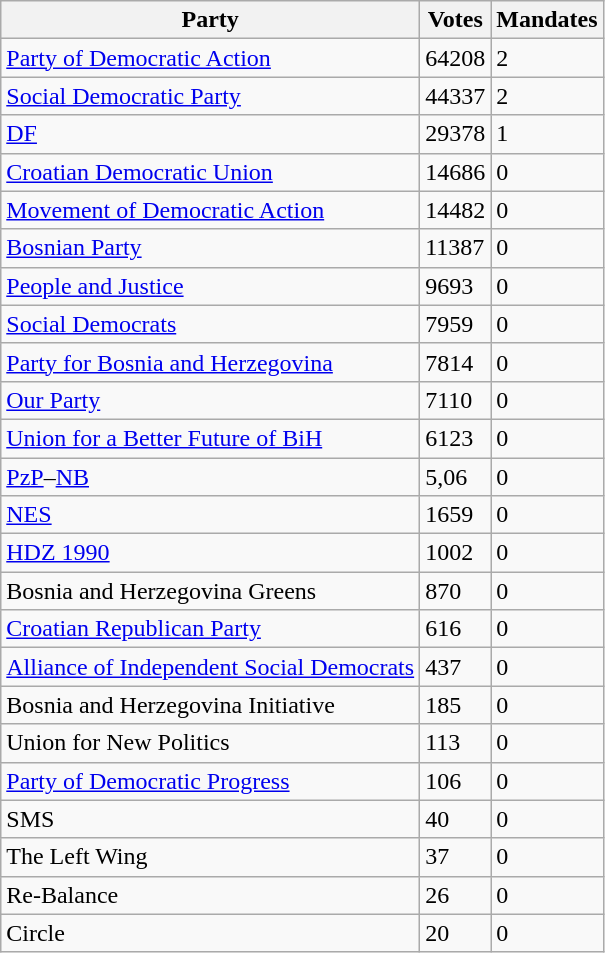<table class="wikitable" style ="text-align: left">
<tr>
<th>Party</th>
<th>Votes</th>
<th>Mandates</th>
</tr>
<tr>
<td><a href='#'>Party of Democratic Action</a></td>
<td>64208</td>
<td>2</td>
</tr>
<tr>
<td><a href='#'>Social Democratic Party</a></td>
<td>44337</td>
<td>2</td>
</tr>
<tr>
<td><a href='#'>DF</a></td>
<td>29378</td>
<td>1</td>
</tr>
<tr>
<td><a href='#'>Croatian Democratic Union</a></td>
<td>14686</td>
<td>0</td>
</tr>
<tr>
<td><a href='#'>Movement of Democratic Action</a></td>
<td>14482</td>
<td>0</td>
</tr>
<tr>
<td><a href='#'>Bosnian Party</a></td>
<td>11387</td>
<td>0</td>
</tr>
<tr>
<td><a href='#'>People and Justice</a></td>
<td>9693</td>
<td>0</td>
</tr>
<tr>
<td><a href='#'>Social Democrats</a></td>
<td>7959</td>
<td>0</td>
</tr>
<tr>
<td><a href='#'>Party for Bosnia and Herzegovina</a></td>
<td>7814</td>
<td>0</td>
</tr>
<tr>
<td><a href='#'>Our Party</a></td>
<td>7110</td>
<td>0</td>
</tr>
<tr>
<td><a href='#'>Union for a Better Future of BiH</a></td>
<td>6123</td>
<td>0</td>
</tr>
<tr>
<td><a href='#'>PzP</a>–<a href='#'>NB</a></td>
<td>5,06</td>
<td>0</td>
</tr>
<tr>
<td><a href='#'>NES</a></td>
<td>1659</td>
<td>0</td>
</tr>
<tr>
<td><a href='#'>HDZ 1990</a></td>
<td>1002</td>
<td>0</td>
</tr>
<tr>
<td>Bosnia and Herzegovina Greens</td>
<td>870</td>
<td>0</td>
</tr>
<tr>
<td><a href='#'>Croatian Republican Party</a></td>
<td>616</td>
<td>0</td>
</tr>
<tr>
<td><a href='#'>Alliance of Independent Social Democrats</a></td>
<td>437</td>
<td>0</td>
</tr>
<tr>
<td>Bosnia and Herzegovina Initiative</td>
<td>185</td>
<td>0</td>
</tr>
<tr>
<td>Union for New Politics</td>
<td>113</td>
<td>0</td>
</tr>
<tr>
<td><a href='#'>Party of Democratic Progress</a></td>
<td>106</td>
<td>0</td>
</tr>
<tr>
<td>SMS</td>
<td>40</td>
<td>0</td>
</tr>
<tr>
<td>The Left Wing</td>
<td>37</td>
<td>0</td>
</tr>
<tr>
<td>Re-Balance</td>
<td>26</td>
<td>0</td>
</tr>
<tr>
<td>Circle</td>
<td>20</td>
<td>0</td>
</tr>
</table>
